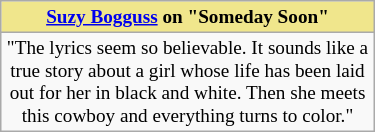<table class="wikitable floatleft" style="text-align: center; width: 250px">
<tr>
<th style="background: #F0E68C; font-size: 80%"><a href='#'>Suzy Bogguss</a> on "Someday Soon"</th>
</tr>
<tr>
<td style="font-size: 80%">"The lyrics seem so believable. It sounds like a true story about a girl whose life has been laid out for her in black and white. Then she meets this cowboy and everything turns to color."</td>
</tr>
</table>
